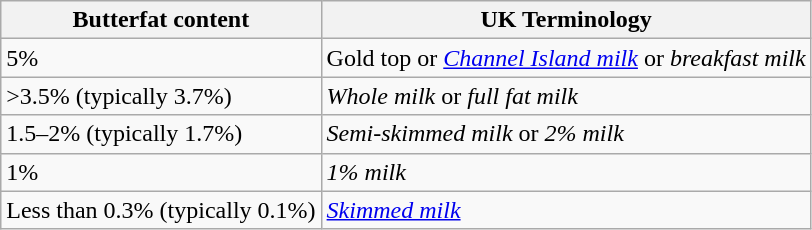<table class="wikitable" style="text-align:left">
<tr>
<th>Butterfat content</th>
<th>UK Terminology</th>
</tr>
<tr>
<td>5%</td>
<td>Gold top or <em><a href='#'>Channel Island milk</a></em> or <em>breakfast milk</em></td>
</tr>
<tr>
<td>>3.5% (typically 3.7%)</td>
<td><em>Whole milk</em> or <em>full fat milk</em></td>
</tr>
<tr>
<td>1.5–2% (typically 1.7%)</td>
<td><em>Semi-skimmed milk</em> or <em>2% milk</em></td>
</tr>
<tr>
<td>1%</td>
<td><em>1% milk</em></td>
</tr>
<tr>
<td>Less than 0.3% (typically 0.1%)</td>
<td><em><a href='#'>Skimmed milk</a></em></td>
</tr>
</table>
